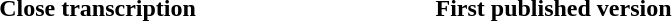<table>
<tr>
<th scope="col" width="300px"><strong>Close transcription</strong></th>
<th scope="col" width="300px"><strong>First published version</strong></th>
</tr>
<tr>
<td><br></td>
<td><br></td>
</tr>
</table>
